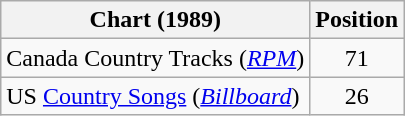<table class="wikitable sortable">
<tr>
<th scope="col">Chart (1989)</th>
<th scope="col">Position</th>
</tr>
<tr>
<td>Canada Country Tracks (<em><a href='#'>RPM</a></em>)</td>
<td align="center">71</td>
</tr>
<tr>
<td>US <a href='#'>Country Songs</a> (<em><a href='#'>Billboard</a></em>)</td>
<td align="center">26</td>
</tr>
</table>
